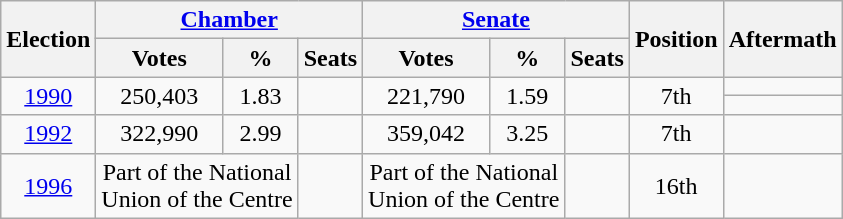<table class=wikitable style=text-align:center>
<tr>
<th rowspan=2>Election</th>
<th colspan=3><a href='#'>Chamber</a></th>
<th colspan=3><a href='#'>Senate</a></th>
<th rowspan=2>Position</th>
<th rowspan=2>Aftermath</th>
</tr>
<tr>
<th>Votes</th>
<th>%</th>
<th>Seats</th>
<th>Votes</th>
<th>%</th>
<th>Seats</th>
</tr>
<tr>
<td rowspan=2><a href='#'>1990</a></td>
<td rowspan=2>250,403</td>
<td rowspan=2>1.83</td>
<td rowspan=2></td>
<td rowspan=2>221,790</td>
<td rowspan=2>1.59</td>
<td rowspan=2></td>
<td rowspan=2>7th</td>
<td></td>
</tr>
<tr>
<td></td>
</tr>
<tr>
<td><a href='#'>1992</a></td>
<td>322,990</td>
<td>2.99</td>
<td></td>
<td>359,042</td>
<td>3.25</td>
<td></td>
<td>7th</td>
<td></td>
</tr>
<tr>
<td><a href='#'>1996</a></td>
<td colspan=2>Part of the National<br>Union of the Centre</td>
<td></td>
<td colspan=2>Part of the National<br>Union of the Centre</td>
<td></td>
<td>16th</td>
<td></td>
</tr>
</table>
